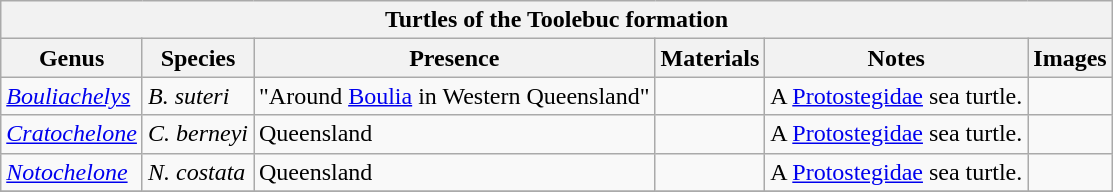<table class="wikitable" align="center">
<tr>
<th colspan="6" align="center"><strong>Turtles</strong> of the Toolebuc formation</th>
</tr>
<tr>
<th>Genus</th>
<th>Species</th>
<th>Presence</th>
<th>Materials</th>
<th>Notes</th>
<th>Images</th>
</tr>
<tr>
<td><em><a href='#'>Bouliachelys</a></em></td>
<td><em>B. suteri</em></td>
<td>"Around <a href='#'>Boulia</a> in Western Queensland"</td>
<td></td>
<td>A <a href='#'>Protostegidae</a> sea turtle. </td>
<td></td>
</tr>
<tr>
<td><em><a href='#'>Cratochelone</a></em></td>
<td><em>C. berneyi</em></td>
<td>Queensland</td>
<td></td>
<td>A <a href='#'>Protostegidae</a> sea turtle.</td>
<td></td>
</tr>
<tr>
<td><em><a href='#'>Notochelone</a></em></td>
<td><em>N. costata</em></td>
<td>Queensland</td>
<td></td>
<td>A <a href='#'>Protostegidae</a> sea turtle.</td>
<td></td>
</tr>
<tr>
</tr>
</table>
